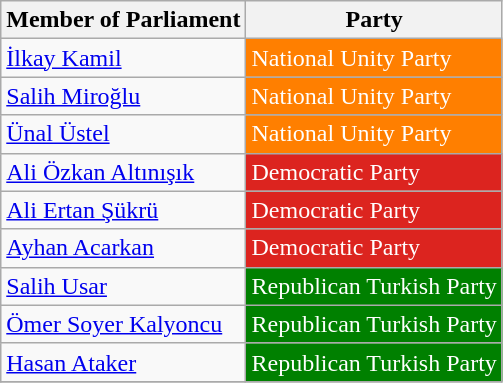<table class="wikitable">
<tr>
<th>Member of Parliament</th>
<th>Party</th>
</tr>
<tr>
<td><a href='#'>İlkay Kamil</a></td>
<td style="background:#FF7F00; color:white">National Unity Party</td>
</tr>
<tr>
<td><a href='#'>Salih Miroğlu</a></td>
<td style="background:#FF7F00; color:white">National Unity Party</td>
</tr>
<tr>
<td><a href='#'>Ünal Üstel</a></td>
<td style="background:#FF7F00; color:white">National Unity Party</td>
</tr>
<tr>
<td><a href='#'>Ali Özkan Altınışık</a></td>
<td style="background:#DC241f; color:white">Democratic Party</td>
</tr>
<tr>
<td><a href='#'>Ali Ertan Şükrü</a></td>
<td style="background:#DC241f; color:white">Democratic Party</td>
</tr>
<tr>
<td><a href='#'>Ayhan Acarkan</a></td>
<td style="background:#DC241f; color:white">Democratic Party</td>
</tr>
<tr>
<td><a href='#'>Salih Usar</a></td>
<td style="background:#008000; color:white">Republican Turkish Party</td>
</tr>
<tr>
<td><a href='#'>Ömer Soyer Kalyoncu</a></td>
<td style="background:#008000; color:white">Republican Turkish Party</td>
</tr>
<tr>
<td><a href='#'>Hasan Ataker</a></td>
<td style="background:#008000; color:white">Republican Turkish Party</td>
</tr>
<tr>
</tr>
</table>
